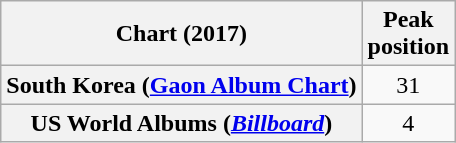<table class="wikitable sortable plainrowheaders" style="text-align:center;">
<tr>
<th>Chart (2017)</th>
<th>Peak<br>position</th>
</tr>
<tr>
<th scope="row">South Korea (<a href='#'>Gaon Album Chart</a>)</th>
<td>31</td>
</tr>
<tr>
<th scope="row">US World Albums (<a href='#'><em>Billboard</em></a>)</th>
<td>4</td>
</tr>
</table>
